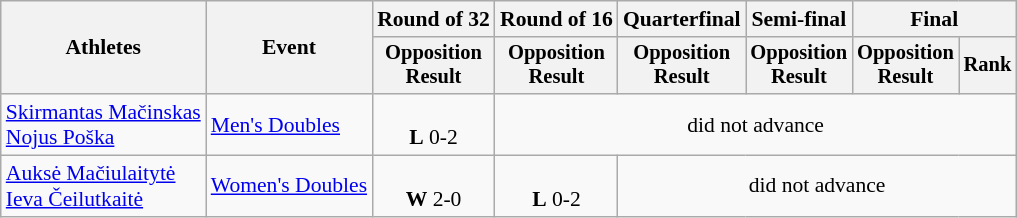<table class=wikitable style=font-size:90%;text-align:center>
<tr>
<th rowspan=2>Athletes</th>
<th rowspan=2>Event</th>
<th>Round of 32</th>
<th>Round of 16</th>
<th>Quarterfinal</th>
<th>Semi-final</th>
<th colspan=2>Final</th>
</tr>
<tr style=font-size:95%>
<th>Opposition<br>Result</th>
<th>Opposition<br>Result</th>
<th>Opposition<br>Result</th>
<th>Opposition<br>Result</th>
<th>Opposition<br>Result</th>
<th>Rank</th>
</tr>
<tr>
<td align=left><a href='#'>Skirmantas Mačinskas</a><br><a href='#'>Nojus Poška</a></td>
<td style="text-align:left;"><a href='#'>Men's Doubles</a></td>
<td> <br> <strong>L</strong> 0-2</td>
<td colspan=5>did not advance</td>
</tr>
<tr>
<td align=left><a href='#'>Auksė Mačiulaitytė</a><br><a href='#'>Ieva Čeilutkaitė</a></td>
<td style="text-align:left;"><a href='#'>Women's Doubles</a></td>
<td> <br> <strong>W</strong> 2-0</td>
<td> <br> <strong>L</strong> 0-2</td>
<td colspan=4>did not advance</td>
</tr>
</table>
